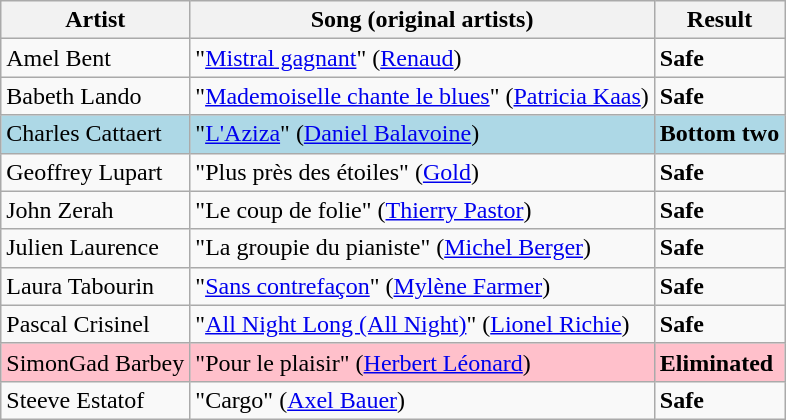<table class=wikitable>
<tr>
<th>Artist</th>
<th>Song (original artists)</th>
<th>Result</th>
</tr>
<tr>
<td>Amel Bent</td>
<td>"<a href='#'>Mistral gagnant</a>" (<a href='#'>Renaud</a>)</td>
<td><strong>Safe</strong></td>
</tr>
<tr>
<td>Babeth Lando</td>
<td>"<a href='#'>Mademoiselle chante le blues</a>" (<a href='#'>Patricia Kaas</a>)</td>
<td><strong>Safe</strong></td>
</tr>
<tr style="background:lightblue;">
<td>Charles Cattaert</td>
<td>"<a href='#'>L'Aziza</a>" (<a href='#'>Daniel Balavoine</a>)</td>
<td><strong>Bottom two</strong></td>
</tr>
<tr>
<td>Geoffrey Lupart</td>
<td>"Plus près des étoiles" (<a href='#'>Gold</a>)</td>
<td><strong>Safe</strong></td>
</tr>
<tr>
<td>John Zerah</td>
<td>"Le coup de folie" (<a href='#'>Thierry Pastor</a>)</td>
<td><strong>Safe</strong></td>
</tr>
<tr>
<td>Julien Laurence</td>
<td>"La groupie du pianiste" (<a href='#'>Michel Berger</a>)</td>
<td><strong>Safe</strong></td>
</tr>
<tr>
<td>Laura Tabourin</td>
<td>"<a href='#'>Sans contrefaçon</a>" (<a href='#'>Mylène Farmer</a>)</td>
<td><strong>Safe</strong></td>
</tr>
<tr>
<td>Pascal Crisinel</td>
<td>"<a href='#'>All Night Long (All Night)</a>" (<a href='#'>Lionel Richie</a>)</td>
<td><strong>Safe</strong></td>
</tr>
<tr style="background:pink;">
<td>SimonGad Barbey</td>
<td>"Pour le plaisir" (<a href='#'>Herbert Léonard</a>)</td>
<td><strong>Eliminated</strong></td>
</tr>
<tr>
<td>Steeve Estatof</td>
<td>"Cargo" (<a href='#'>Axel Bauer</a>)</td>
<td><strong>Safe</strong></td>
</tr>
</table>
